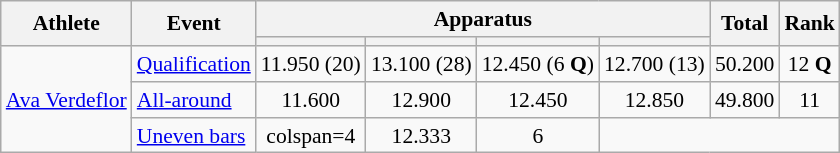<table class="wikitable" style="font-size:90%">
<tr>
<th rowspan=2>Athlete</th>
<th rowspan=2>Event</th>
<th colspan=4>Apparatus</th>
<th rowspan=2>Total</th>
<th rowspan=2>Rank</th>
</tr>
<tr style="font-size:95%">
<th></th>
<th></th>
<th></th>
<th></th>
</tr>
<tr align=center>
<td align=left rowspan=5><a href='#'>Ava Verdeflor</a></td>
<td align=left><a href='#'>Qualification</a></td>
<td>11.950 (20)</td>
<td>13.100 (28)</td>
<td>12.450 (6 <strong>Q</strong>)</td>
<td>12.700 (13)</td>
<td>50.200</td>
<td>12 <strong>Q</strong></td>
</tr>
<tr align=center>
<td align=left><a href='#'>All-around</a></td>
<td>11.600</td>
<td>12.900</td>
<td>12.450</td>
<td>12.850</td>
<td>49.800</td>
<td>11</td>
</tr>
<tr align=center>
<td align=left><a href='#'>Uneven bars</a></td>
<td>colspan=4 </td>
<td>12.333</td>
<td>6</td>
</tr>
</table>
